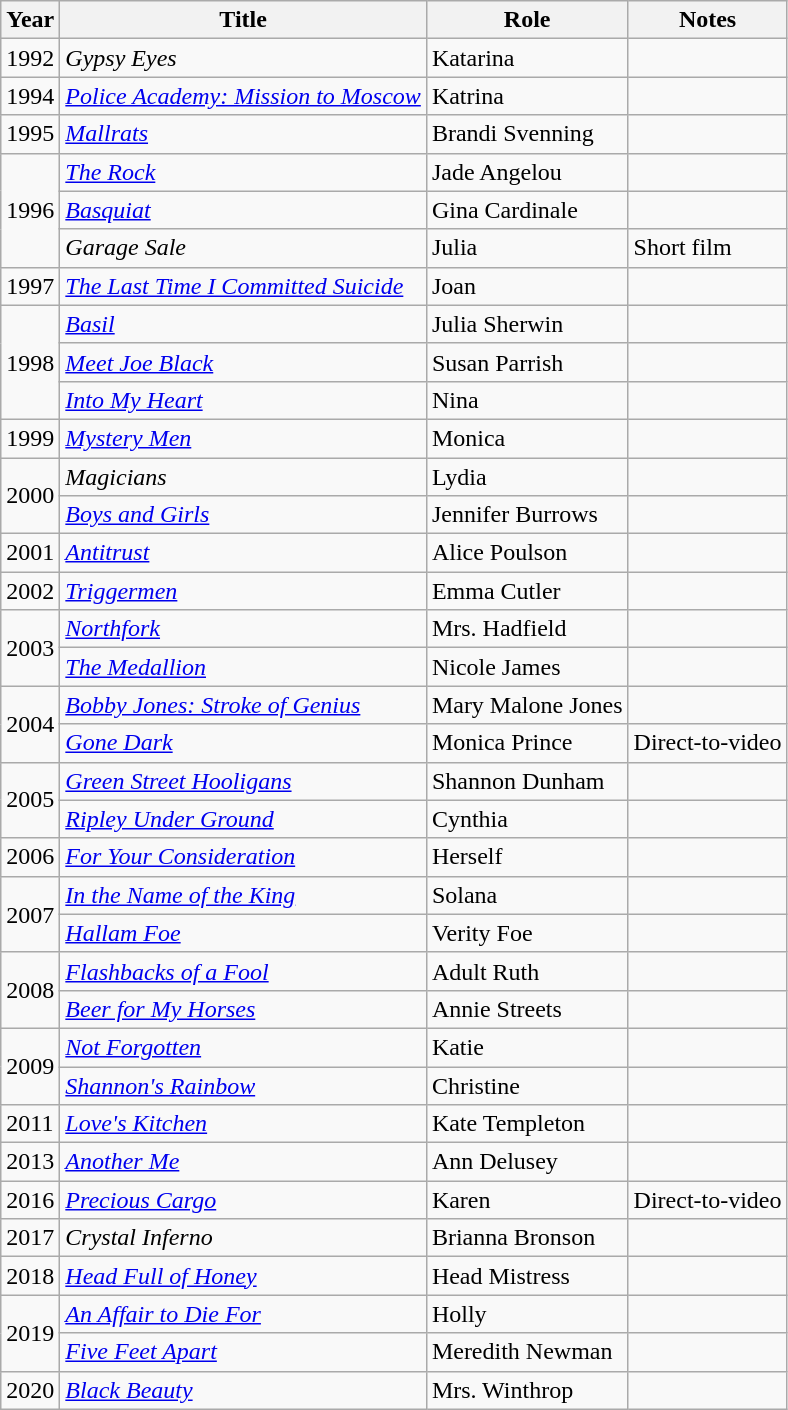<table class="wikitable sortable">
<tr>
<th>Year</th>
<th>Title</th>
<th>Role</th>
<th class="unsortable">Notes</th>
</tr>
<tr>
<td>1992</td>
<td><em>Gypsy Eyes</em></td>
<td>Katarina</td>
<td></td>
</tr>
<tr>
<td>1994</td>
<td><em><a href='#'>Police Academy: Mission to Moscow</a></em></td>
<td>Katrina</td>
<td></td>
</tr>
<tr>
<td>1995</td>
<td><em><a href='#'>Mallrats</a></em></td>
<td>Brandi Svenning</td>
<td></td>
</tr>
<tr>
<td rowspan="3">1996</td>
<td><em><a href='#'>The Rock</a></em></td>
<td>Jade Angelou</td>
<td></td>
</tr>
<tr>
<td><em><a href='#'>Basquiat</a></em></td>
<td>Gina Cardinale</td>
<td></td>
</tr>
<tr>
<td><em>Garage Sale</em></td>
<td>Julia</td>
<td>Short film</td>
</tr>
<tr>
<td>1997</td>
<td><em><a href='#'>The Last Time I Committed Suicide</a></em></td>
<td>Joan</td>
<td></td>
</tr>
<tr>
<td rowspan="3">1998</td>
<td><em><a href='#'>Basil</a></em></td>
<td>Julia Sherwin</td>
<td></td>
</tr>
<tr>
<td><em><a href='#'>Meet Joe Black</a></em></td>
<td>Susan Parrish</td>
<td></td>
</tr>
<tr>
<td><em><a href='#'>Into My Heart</a></em></td>
<td>Nina</td>
<td></td>
</tr>
<tr>
<td>1999</td>
<td><em><a href='#'>Mystery Men</a></em></td>
<td>Monica</td>
<td></td>
</tr>
<tr>
<td rowspan="2">2000</td>
<td><em>Magicians</em></td>
<td>Lydia</td>
<td></td>
</tr>
<tr>
<td><em><a href='#'>Boys and Girls</a></em></td>
<td>Jennifer Burrows</td>
<td></td>
</tr>
<tr>
<td>2001</td>
<td><em><a href='#'>Antitrust</a></em></td>
<td>Alice Poulson</td>
<td></td>
</tr>
<tr>
<td>2002</td>
<td><em><a href='#'>Triggermen</a></em></td>
<td>Emma Cutler</td>
<td></td>
</tr>
<tr>
<td rowspan="2">2003</td>
<td><em><a href='#'>Northfork</a></em></td>
<td>Mrs. Hadfield</td>
<td></td>
</tr>
<tr>
<td><em><a href='#'>The Medallion</a></em></td>
<td>Nicole James</td>
<td></td>
</tr>
<tr>
<td rowspan="2">2004</td>
<td><em><a href='#'>Bobby Jones: Stroke of Genius</a></em></td>
<td>Mary Malone Jones</td>
<td></td>
</tr>
<tr>
<td><em><a href='#'>Gone Dark</a></em></td>
<td>Monica Prince</td>
<td>Direct-to-video</td>
</tr>
<tr>
<td rowspan="2">2005</td>
<td><em><a href='#'>Green Street Hooligans</a></em></td>
<td>Shannon Dunham</td>
<td></td>
</tr>
<tr>
<td><em><a href='#'>Ripley Under Ground</a></em></td>
<td>Cynthia</td>
<td></td>
</tr>
<tr>
<td>2006</td>
<td><em><a href='#'>For Your Consideration</a></em></td>
<td>Herself</td>
<td></td>
</tr>
<tr>
<td rowspan="2">2007</td>
<td><em><a href='#'>In the Name of the King</a></em></td>
<td>Solana</td>
<td></td>
</tr>
<tr>
<td><em><a href='#'>Hallam Foe</a></em></td>
<td>Verity Foe</td>
<td></td>
</tr>
<tr>
<td rowspan="2">2008</td>
<td><em><a href='#'>Flashbacks of a Fool</a></em></td>
<td>Adult Ruth</td>
<td></td>
</tr>
<tr>
<td><em><a href='#'>Beer for My Horses</a></em></td>
<td>Annie Streets</td>
<td></td>
</tr>
<tr>
<td rowspan="2">2009</td>
<td><em><a href='#'>Not Forgotten</a></em></td>
<td>Katie</td>
<td></td>
</tr>
<tr>
<td><em><a href='#'>Shannon's Rainbow</a></em></td>
<td>Christine</td>
<td></td>
</tr>
<tr>
<td>2011</td>
<td><em><a href='#'>Love's Kitchen</a></em></td>
<td>Kate Templeton</td>
<td></td>
</tr>
<tr>
<td>2013</td>
<td><em><a href='#'>Another Me</a></em></td>
<td>Ann Delusey</td>
<td></td>
</tr>
<tr>
<td>2016</td>
<td><em><a href='#'>Precious Cargo</a></em></td>
<td>Karen</td>
<td>Direct-to-video</td>
</tr>
<tr>
<td>2017</td>
<td><em>Crystal Inferno</em></td>
<td>Brianna Bronson</td>
<td></td>
</tr>
<tr>
<td>2018</td>
<td><em><a href='#'>Head Full of Honey</a></em></td>
<td>Head Mistress</td>
<td></td>
</tr>
<tr>
<td rowspan="2">2019</td>
<td><em><a href='#'>An Affair to Die For</a></em></td>
<td>Holly</td>
<td></td>
</tr>
<tr>
<td><em><a href='#'>Five Feet Apart</a></em></td>
<td>Meredith Newman</td>
<td></td>
</tr>
<tr>
<td>2020</td>
<td><em><a href='#'>Black Beauty</a></em></td>
<td>Mrs. Winthrop</td>
<td></td>
</tr>
</table>
